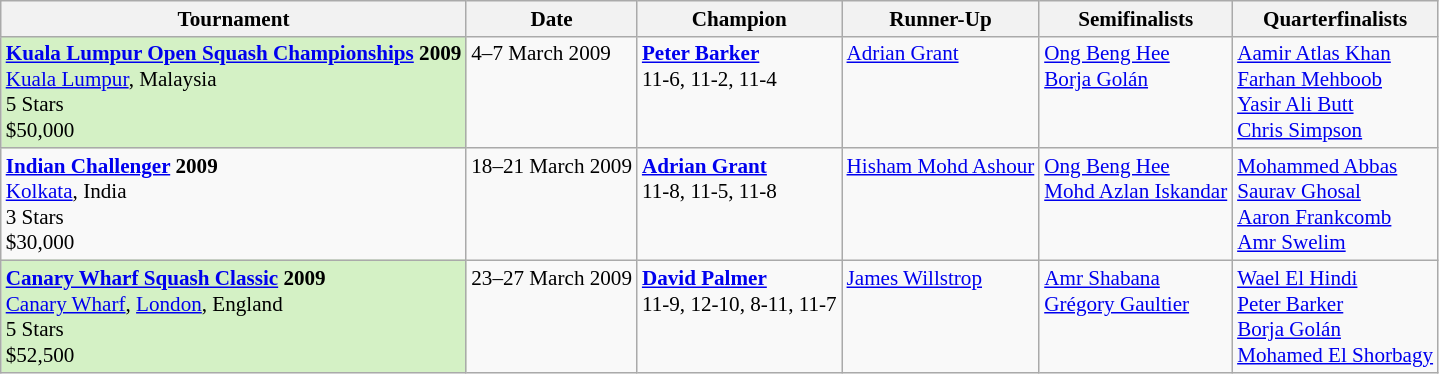<table class="wikitable" style="font-size:88%">
<tr>
<th>Tournament</th>
<th>Date</th>
<th>Champion</th>
<th>Runner-Up</th>
<th>Semifinalists</th>
<th>Quarterfinalists</th>
</tr>
<tr valign=top>
<td style="background:#D4F1C5;"><strong><a href='#'>Kuala Lumpur Open Squash Championships</a> 2009</strong><br> <a href='#'>Kuala Lumpur</a>, Malaysia<br>5 Stars<br>$50,000</td>
<td>4–7 March 2009</td>
<td> <strong><a href='#'>Peter Barker</a></strong><br>11-6, 11-2, 11-4</td>
<td> <a href='#'>Adrian Grant</a></td>
<td> <a href='#'>Ong Beng Hee</a><br> <a href='#'>Borja Golán</a></td>
<td> <a href='#'>Aamir Atlas Khan</a><br> <a href='#'>Farhan Mehboob</a><br> <a href='#'>Yasir Ali Butt</a><br> <a href='#'>Chris Simpson</a></td>
</tr>
<tr valign=top>
<td><strong><a href='#'>Indian Challenger</a> 2009</strong><br> <a href='#'>Kolkata</a>, India<br>3 Stars <br>$30,000</td>
<td>18–21 March 2009</td>
<td> <strong><a href='#'>Adrian Grant</a></strong><br>11-8, 11-5, 11-8</td>
<td> <a href='#'>Hisham Mohd Ashour</a></td>
<td> <a href='#'>Ong Beng Hee</a><br> <a href='#'>Mohd Azlan Iskandar</a></td>
<td> <a href='#'>Mohammed Abbas</a><br> <a href='#'>Saurav Ghosal</a><br> <a href='#'>Aaron Frankcomb</a><br> <a href='#'>Amr Swelim</a></td>
</tr>
<tr valign=top>
<td style="background:#D4F1C5;"><strong><a href='#'>Canary Wharf Squash Classic</a> 2009</strong><br> <a href='#'>Canary Wharf</a>, <a href='#'>London</a>, England<br>5 Stars<br>$52,500</td>
<td>23–27 March 2009</td>
<td> <strong><a href='#'>David Palmer</a></strong><br>11-9, 12-10, 8-11, 11-7</td>
<td> <a href='#'>James Willstrop</a></td>
<td> <a href='#'>Amr Shabana</a><br> <a href='#'>Grégory Gaultier</a></td>
<td> <a href='#'>Wael El Hindi</a><br> <a href='#'>Peter Barker</a><br> <a href='#'>Borja Golán</a><br> <a href='#'>Mohamed El Shorbagy</a></td>
</tr>
</table>
